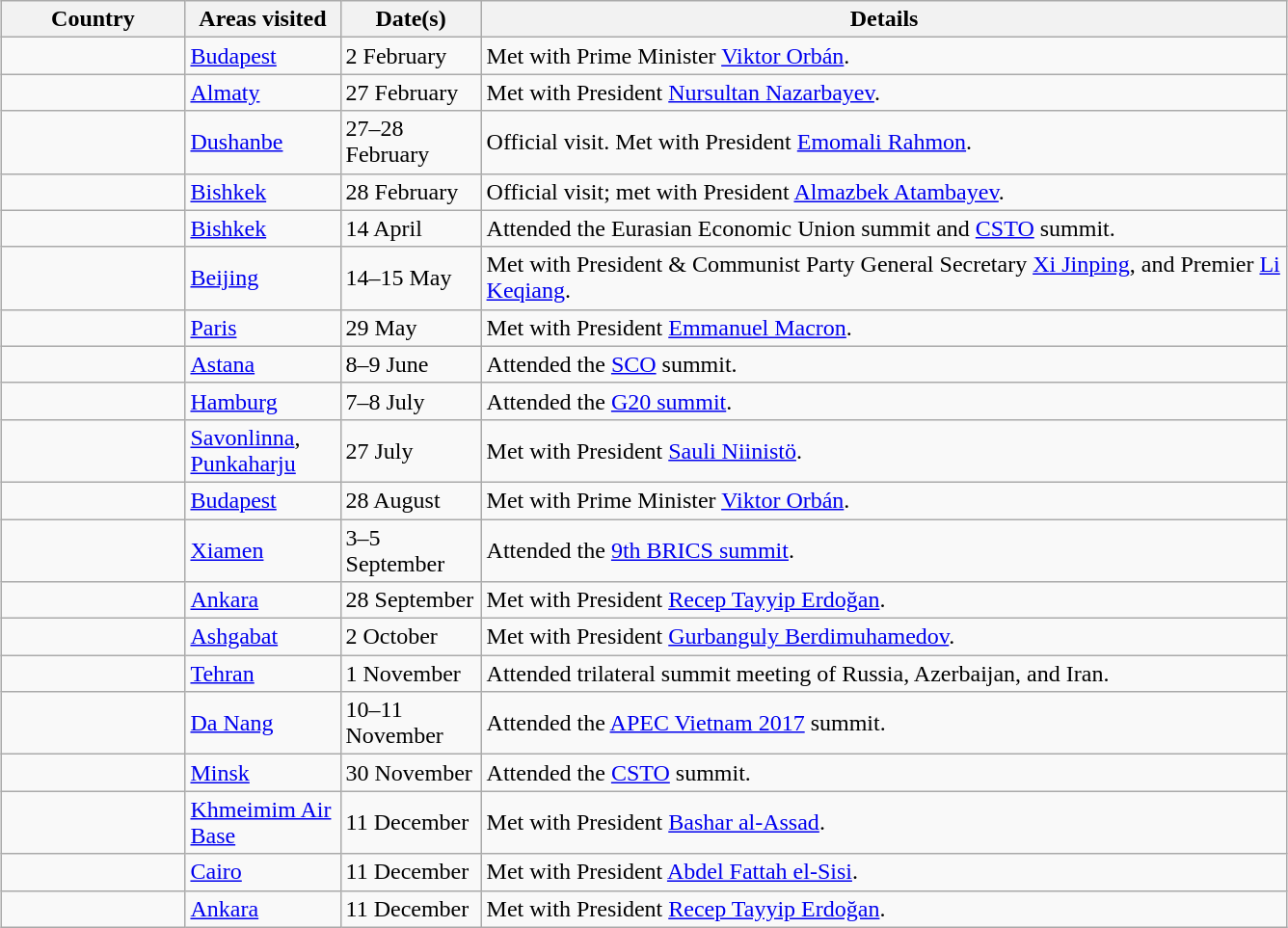<table class="wikitable sortable outercollapse" style="margin: 1em auto 1em auto">
<tr>
<th width=120>Country</th>
<th width=100>Areas visited</th>
<th width=90>Date(s)</th>
<th style="width:550px;" class="unsortable">Details</th>
</tr>
<tr>
<td></td>
<td><a href='#'>Budapest</a></td>
<td>2 February</td>
<td>Met with Prime Minister <a href='#'>Viktor Orbán</a>.</td>
</tr>
<tr>
<td></td>
<td><a href='#'>Almaty</a></td>
<td>27 February</td>
<td>Met with President <a href='#'>Nursultan Nazarbayev</a>.</td>
</tr>
<tr>
<td></td>
<td><a href='#'>Dushanbe</a></td>
<td>27–28 February</td>
<td>Official visit. Met with President <a href='#'>Emomali Rahmon</a>.</td>
</tr>
<tr>
<td></td>
<td><a href='#'>Bishkek</a></td>
<td>28 February</td>
<td>Official visit; met with President <a href='#'>Almazbek Atambayev</a>.</td>
</tr>
<tr>
<td></td>
<td><a href='#'>Bishkek</a></td>
<td>14 April</td>
<td>Attended the Eurasian Economic Union summit and <a href='#'>CSTO</a> summit.</td>
</tr>
<tr>
<td></td>
<td><a href='#'>Beijing</a></td>
<td>14–15 May</td>
<td>Met with President & Communist Party General Secretary  <a href='#'>Xi Jinping</a>, and Premier <a href='#'>Li Keqiang</a>.</td>
</tr>
<tr>
<td></td>
<td><a href='#'>Paris</a></td>
<td>29 May</td>
<td>Met with President <a href='#'>Emmanuel Macron</a>.</td>
</tr>
<tr>
<td></td>
<td><a href='#'>Astana</a></td>
<td>8–9 June</td>
<td>Attended the <a href='#'>SCO</a> summit.</td>
</tr>
<tr>
<td></td>
<td><a href='#'>Hamburg</a></td>
<td>7–8 July</td>
<td>Attended the <a href='#'>G20 summit</a>.</td>
</tr>
<tr>
<td></td>
<td><a href='#'>Savonlinna</a>, <a href='#'>Punkaharju</a></td>
<td>27 July</td>
<td>Met with President <a href='#'>Sauli Niinistö</a>.</td>
</tr>
<tr>
<td></td>
<td><a href='#'>Budapest</a></td>
<td>28 August</td>
<td>Met with Prime Minister <a href='#'>Viktor Orbán</a>.</td>
</tr>
<tr>
<td></td>
<td><a href='#'>Xiamen</a></td>
<td>3–5 September</td>
<td>Attended the <a href='#'>9th BRICS summit</a>.</td>
</tr>
<tr>
<td></td>
<td><a href='#'>Ankara</a></td>
<td>28 September</td>
<td>Met with President <a href='#'>Recep Tayyip Erdoğan</a>.</td>
</tr>
<tr>
<td></td>
<td><a href='#'>Ashgabat</a></td>
<td>2 October</td>
<td>Met with President <a href='#'>Gurbanguly Berdimuhamedov</a>.</td>
</tr>
<tr>
<td></td>
<td><a href='#'>Tehran</a></td>
<td>1 November</td>
<td>Attended trilateral summit meeting of Russia, Azerbaijan, and Iran.</td>
</tr>
<tr>
<td></td>
<td><a href='#'>Da Nang</a></td>
<td>10–11 November</td>
<td>Attended the <a href='#'>APEC Vietnam 2017</a> summit.</td>
</tr>
<tr>
<td></td>
<td><a href='#'>Minsk</a></td>
<td>30 November</td>
<td>Attended the <a href='#'>CSTO</a> summit.</td>
</tr>
<tr>
<td></td>
<td><a href='#'>Khmeimim Air Base</a></td>
<td>11 December</td>
<td>Met with President <a href='#'>Bashar al-Assad</a>.</td>
</tr>
<tr>
<td></td>
<td><a href='#'>Cairo</a></td>
<td>11 December</td>
<td>Met with President <a href='#'>Abdel Fattah el-Sisi</a>.</td>
</tr>
<tr>
<td></td>
<td><a href='#'>Ankara</a></td>
<td>11 December</td>
<td>Met with President <a href='#'>Recep Tayyip Erdoğan</a>.</td>
</tr>
</table>
